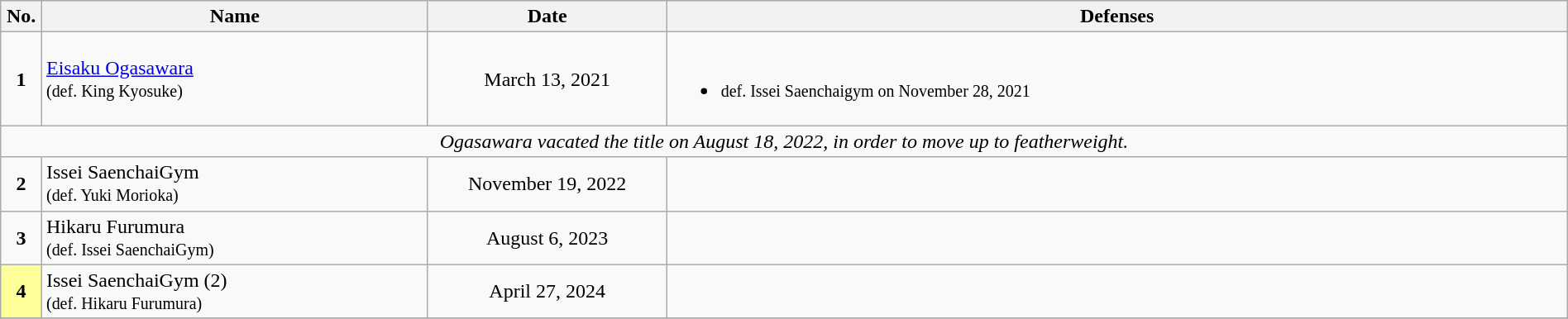<table class="wikitable" style="width:100%; font-size:100%;">
<tr>
<th style= width:1%;">No.</th>
<th style= width:21%;">Name</th>
<th style=width:13%;">Date</th>
<th style= width:49%;">Defenses</th>
</tr>
<tr>
<td align=center><strong>1</strong></td>
<td align=left> <a href='#'>Eisaku Ogasawara</a> <br><small>(def. King Kyosuke)</small></td>
<td align=center>March 13, 2021</td>
<td><br><ul><li><small>def. Issei Saenchaigym on November 28, 2021</small></li></ul></td>
</tr>
<tr>
<td colspan=4 align=center><em>Ogasawara vacated the title on August 18, 2022, in order to move up to featherweight.</em></td>
</tr>
<tr>
<td align=center><strong>2</strong></td>
<td align=left> Issei SaenchaiGym <br><small>(def. Yuki Morioka)</small></td>
<td align=center>November 19, 2022</td>
<td></td>
</tr>
<tr>
<td align=center><strong>3</strong></td>
<td align=left> Hikaru Furumura <br><small>(def. Issei SaenchaiGym)</small></td>
<td align=center>August 6, 2023</td>
<td></td>
</tr>
<tr>
<td align=center bgcolor="#FFFF99"><strong>4</strong></td>
<td align=left> Issei SaenchaiGym (2)<br><small>(def. Hikaru Furumura)</small></td>
<td align=center>April 27, 2024</td>
<td></td>
</tr>
<tr>
</tr>
</table>
